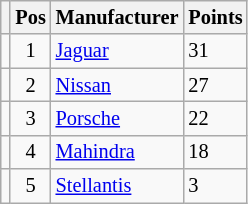<table class="wikitable" style="font-size: 85%;">
<tr>
<th></th>
<th>Pos</th>
<th>Manufacturer</th>
<th>Points</th>
</tr>
<tr>
<td align="left"></td>
<td align="center">1</td>
<td> <a href='#'>Jaguar</a></td>
<td align="left">31</td>
</tr>
<tr>
<td align="left"></td>
<td align="center">2</td>
<td> <a href='#'>Nissan</a></td>
<td align="left">27</td>
</tr>
<tr>
<td align="left"></td>
<td align="center">3</td>
<td> <a href='#'>Porsche</a></td>
<td align="left">22</td>
</tr>
<tr>
<td align="left"></td>
<td align="center">4</td>
<td> <a href='#'>Mahindra</a></td>
<td align="left">18</td>
</tr>
<tr>
<td align="left"></td>
<td align="center">5</td>
<td> <a href='#'>Stellantis</a></td>
<td align="left">3</td>
</tr>
</table>
